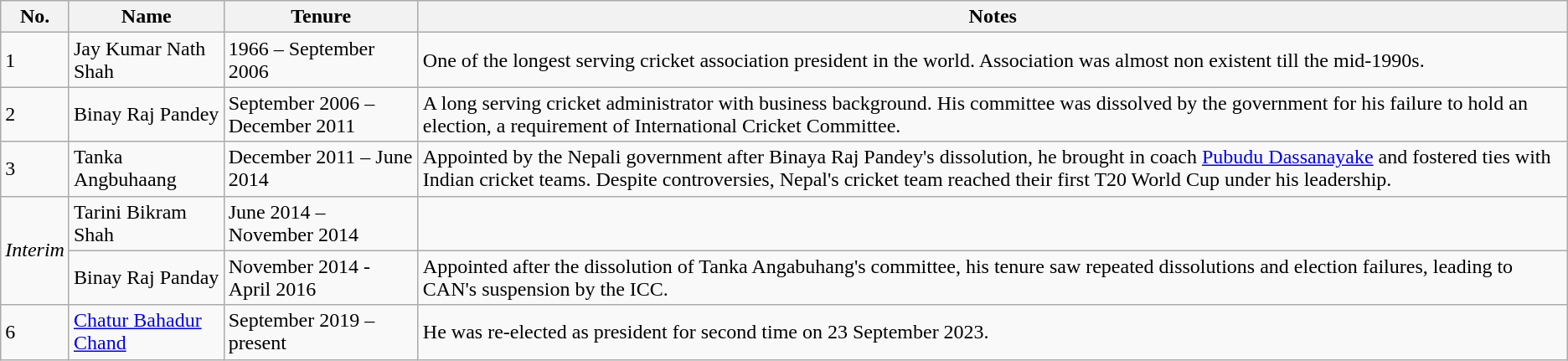<table class="wikitable sortable">
<tr>
<th>No.</th>
<th>Name</th>
<th>Tenure</th>
<th>Notes</th>
</tr>
<tr>
<td>1</td>
<td>Jay Kumar Nath Shah</td>
<td>1966 – September 2006 </td>
<td>One of the longest serving cricket association president in the world. Association was almost non existent till the mid-1990s.</td>
</tr>
<tr>
<td>2</td>
<td>Binay Raj Pandey</td>
<td>September 2006 – December 2011</td>
<td>A long serving cricket administrator with business background. His committee was dissolved by the government for his failure to hold an election, a requirement of International Cricket Committee.</td>
</tr>
<tr>
<td>3</td>
<td>Tanka Angbuhaang</td>
<td>December 2011 – June 2014</td>
<td>Appointed by the Nepali government after Binaya Raj Pandey's dissolution, he brought in coach <a href='#'>Pubudu Dassanayake</a> and fostered ties with Indian cricket teams. Despite controversies, Nepal's cricket team reached their first T20 World Cup under his leadership.</td>
</tr>
<tr>
<td rowspan=2><em>Interim</em></td>
<td>Tarini Bikram Shah</td>
<td>June 2014 – November 2014</td>
<td></td>
</tr>
<tr>
<td>Binay Raj Panday</td>
<td>November 2014 - April 2016</td>
<td>Appointed after the dissolution of Tanka Angabuhang's committee, his tenure saw repeated dissolutions and election failures, leading to CAN's suspension by the ICC.</td>
</tr>
<tr>
<td>6</td>
<td><a href='#'>Chatur Bahadur Chand</a></td>
<td>September 2019 – present</td>
<td>He was re-elected as president for second time on 23 September 2023.</td>
</tr>
</table>
